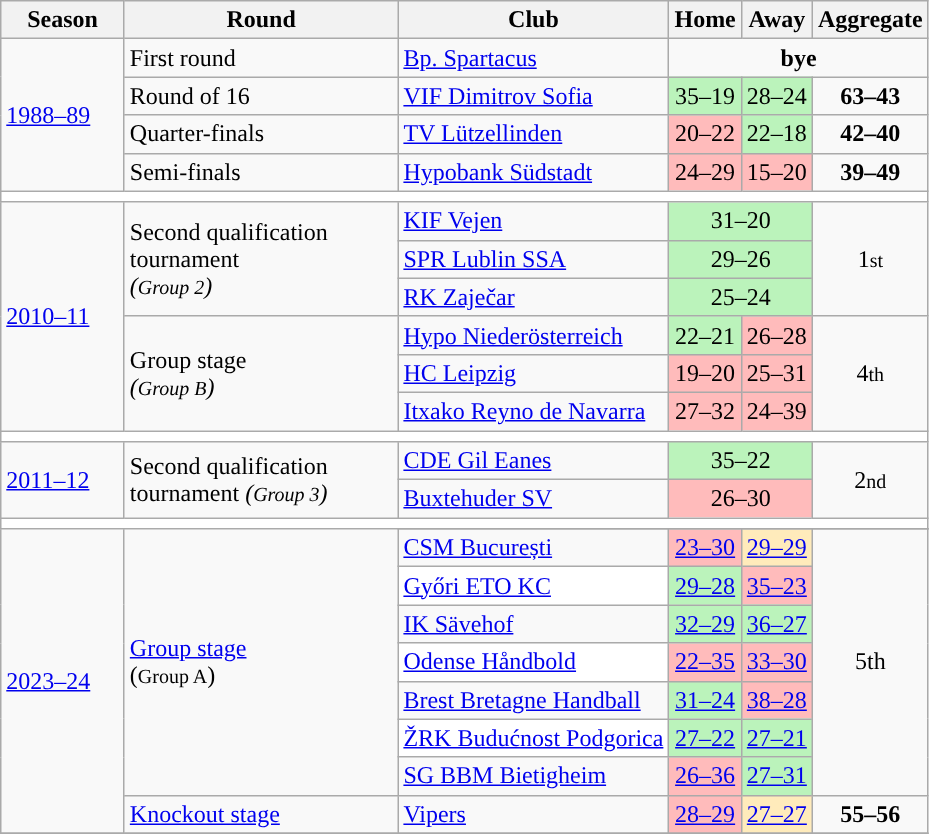<table class="wikitable">
<tr>
<th width=75>Season</th>
<th width=175>Round</th>
<th>Club</th>
<th>Home</th>
<th>Away</th>
<th>Aggregate</th>
</tr>
<tr>
<td rowspan=4><a href='#'>1988–89</a></td>
<td>First round</td>
<td> <a href='#'>Bp. Spartacus</a></td>
<td colspan=3; style="text-align:center;"><strong>bye</strong></td>
</tr>
<tr>
<td>Round of 16</td>
<td> <a href='#'>VIF Dimitrov Sofia</a></td>
<td style="text-align:center; background:#BBF3BB;">35–19</td>
<td style="text-align:center; background:#BBF3BB;">28–24</td>
<td style="text-align:center;"><strong>63–43</strong></td>
</tr>
<tr>
<td>Quarter-finals</td>
<td> <a href='#'>TV Lützellinden</a></td>
<td style="text-align:center; background:#FFBBBB;">20–22</td>
<td style="text-align:center; background:#BBF3BB;">22–18</td>
<td style="text-align:center;"><strong>42–40</strong></td>
</tr>
<tr>
<td>Semi-finals</td>
<td> <a href='#'>Hypobank Südstadt</a></td>
<td style="text-align:center; background:#FFBBBB;">24–29</td>
<td style="text-align:center; background:#FFBBBB;">15–20</td>
<td style="text-align:center;"><strong>39–49</strong></td>
</tr>
<tr>
<td colspan=7 style="text-align: center;" bgcolor=white></td>
</tr>
<tr>
<td rowspan=6><a href='#'>2010–11</a></td>
<td rowspan=3>Second qualification tournament<br><em>(<small>Group 2</small>)</em></td>
<td> <a href='#'>KIF Vejen</a></td>
<td colspan=2; style="text-align:center; background:#BBF3BB;">31–20</td>
<td align=center rowspan=3>1<small>st</small></td>
</tr>
<tr>
<td> <a href='#'>SPR Lublin SSA</a></td>
<td colspan=2; style="text-align:center; background:#BBF3BB;">29–26</td>
</tr>
<tr>
<td> <a href='#'>RK Zaječar</a></td>
<td colspan=2; style="text-align:center; background:#BBF3BB;">25–24</td>
</tr>
<tr>
<td rowspan=3>Group stage<br><em>(<small>Group B</small>)</em></td>
<td> <a href='#'>Hypo Niederösterreich</a></td>
<td style="text-align:center; background:#BBF3BB;">22–21</td>
<td style="text-align:center; background:#FFBBBB;">26–28</td>
<td align=center rowspan=3>4<small>th</small></td>
</tr>
<tr>
<td> <a href='#'>HC Leipzig</a></td>
<td style="text-align:center; background:#FFBBBB;">19–20</td>
<td style="text-align:center; background:#FFBBBB;">25–31</td>
</tr>
<tr>
<td> <a href='#'>Itxako Reyno de Navarra</a></td>
<td style="text-align:center; background:#FFBBBB;">27–32</td>
<td style="text-align:center; background:#FFBBBB;">24–39</td>
</tr>
<tr>
<td colspan=7 style="text-align: center;" bgcolor=white></td>
</tr>
<tr>
<td rowspan=2><a href='#'>2011–12</a></td>
<td rowspan=2>Second qualification tournament <em>(<small>Group 3</small>)</em></td>
<td> <a href='#'>CDE Gil Eanes</a></td>
<td colspan=2; style="text-align:center; background:#BBF3BB;">35–22</td>
<td align=center rowspan=2>2<small>nd</small> <br></td>
</tr>
<tr>
<td> <a href='#'>Buxtehuder SV</a></td>
<td colspan=2; style="text-align:center; background:#FFBBBB;">26–30</td>
</tr>
<tr>
<td colspan=7 style="text-align: center;" bgcolor=white></td>
</tr>
<tr>
<td rowspan=9><a href='#'>2023–24</a></td>
<td rowspan=8><a href='#'>Group stage</a><br>(<small>Group A</small>)</td>
</tr>
<tr>
<td align="left"> <a href='#'>CSM București</a></td>
<td style="text-align:center; background:#FFBBBB;"><a href='#'>23–30</a></td>
<td style="text-align:center; background:#FFEBBB;"><a href='#'>29–29</a></td>
<td align=center rowspan=7>5th</td>
</tr>
<tr bgcolor="white">
<td align="left"> <a href='#'>Győri ETO KC</a></td>
<td style="text-align:center; background:#BBF3BB;"><a href='#'>29–28</a></td>
<td style="text-align:center; background:#FFBBBB;"><a href='#'>35–23</a></td>
</tr>
<tr>
<td align="left"> <a href='#'>IK Sävehof</a></td>
<td style="text-align:center; background:#BBF3BB;"><a href='#'>32–29</a></td>
<td style="text-align:center; background:#BBF3BB;"><a href='#'>36–27</a></td>
</tr>
<tr bgcolor="white">
<td align="left"> <a href='#'>Odense Håndbold</a></td>
<td style="text-align:center; background:#FFBBBB;"><a href='#'>22–35</a></td>
<td style="text-align:center; background:#FFBBBB;"><a href='#'>33–30</a></td>
</tr>
<tr>
<td align="left"> <a href='#'>Brest Bretagne Handball</a></td>
<td style="text-align:center; background:#BBF3BB;"><a href='#'>31–24</a></td>
<td style="text-align:center; background:#FFBBBB;"><a href='#'>38–28</a></td>
</tr>
<tr bgcolor="white">
<td align="left"> <a href='#'>ŽRK Budućnost Podgorica</a></td>
<td style="text-align:center; background:#BBF3BB;"><a href='#'>27–22</a></td>
<td style="text-align:center; background:#BBF3BB;"><a href='#'>27–21</a></td>
</tr>
<tr>
<td align="left"> <a href='#'>SG BBM Bietigheim</a></td>
<td style="text-align:center; background:#FFBBBB;"><a href='#'>26–36</a></td>
<td style="text-align:center; background:#BBF3BB;"><a href='#'>27–31</a></td>
</tr>
<tr>
<td><a href='#'>Knockout stage</a></td>
<td> <a href='#'>Vipers</a></td>
<td style="text-align:center; background:#FFBBBB;"><a href='#'>28–29</a></td>
<td style="text-align:center; background:#FFEBBB;"><a href='#'>27–27</a></td>
<td style="text-align:center;"><strong>55–56</strong></td>
</tr>
<tr>
</tr>
</table>
